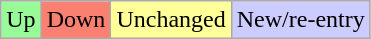<table class="wikitable">
<tr>
<td bgcolor="#98fb98">Up</td>
<td bgcolor="#fa8072">Down</td>
<td bgcolor="#ffff99">Unchanged</td>
<td bgcolor="#CCCCFF">New/re-entry</td>
</tr>
</table>
